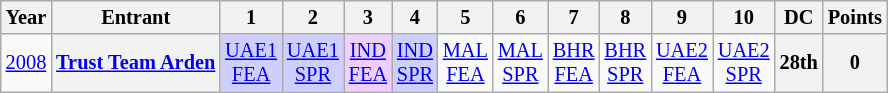<table class="wikitable" style="text-align:center; font-size:85%">
<tr>
<th>Year</th>
<th>Entrant</th>
<th>1</th>
<th>2</th>
<th>3</th>
<th>4</th>
<th>5</th>
<th>6</th>
<th>7</th>
<th>8</th>
<th>9</th>
<th>10</th>
<th>DC</th>
<th>Points</th>
</tr>
<tr>
<td><a href='#'>2008</a></td>
<th nowrap><a href='#'>Trust Team Arden</a></th>
<td style="background:#CFCFFF;"><a href='#'>UAE1<br>FEA</a><br></td>
<td style="background:#CFCFFF;"><a href='#'>UAE1<br>SPR</a><br></td>
<td style="background:#EFCFFF;"><a href='#'>IND<br>FEA</a><br></td>
<td style="background:#CFCFFF;"><a href='#'>IND<br>SPR</a><br></td>
<td><a href='#'>MAL<br>FEA</a></td>
<td><a href='#'>MAL<br>SPR</a></td>
<td><a href='#'>BHR<br>FEA</a></td>
<td><a href='#'>BHR<br>SPR</a></td>
<td><a href='#'>UAE2<br>FEA</a></td>
<td><a href='#'>UAE2<br>SPR</a></td>
<th>28th</th>
<th>0</th>
</tr>
</table>
